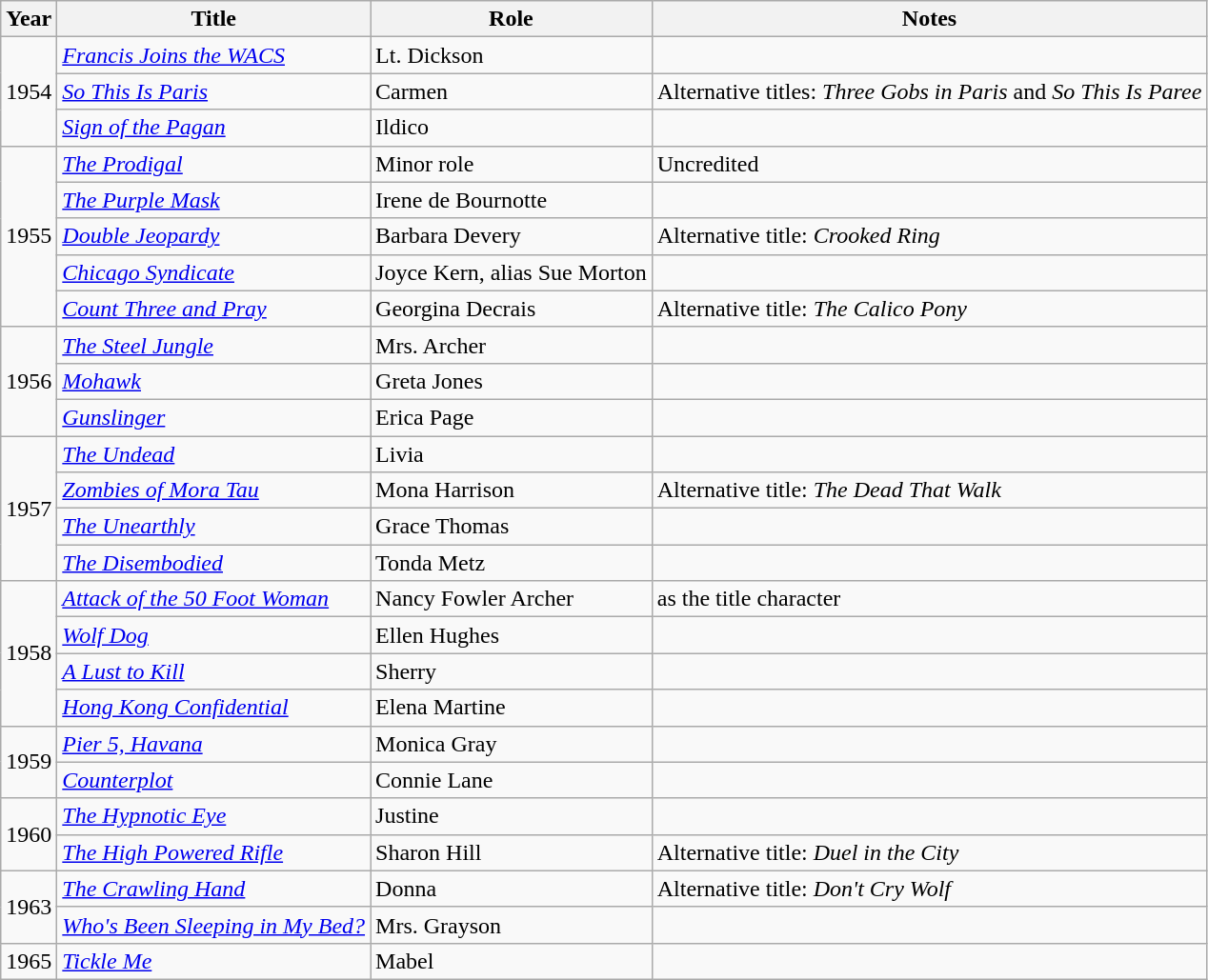<table class="wikitable sortable">
<tr>
<th>Year</th>
<th>Title</th>
<th>Role</th>
<th class="unsortable">Notes</th>
</tr>
<tr>
<td rowspan=3>1954</td>
<td><em><a href='#'>Francis Joins the WACS</a></em></td>
<td>Lt. Dickson</td>
<td></td>
</tr>
<tr>
<td><em><a href='#'>So This Is Paris</a></em></td>
<td>Carmen</td>
<td>Alternative titles: <em>Three Gobs in Paris</em> and <em>So This Is Paree</em></td>
</tr>
<tr>
<td><em><a href='#'>Sign of the Pagan</a></em></td>
<td>Ildico</td>
<td></td>
</tr>
<tr>
<td rowspan=5>1955</td>
<td><em><a href='#'>The Prodigal</a></em></td>
<td>Minor role</td>
<td>Uncredited</td>
</tr>
<tr>
<td><em><a href='#'>The Purple Mask</a></em></td>
<td>Irene de Bournotte</td>
<td></td>
</tr>
<tr>
<td><em><a href='#'>Double Jeopardy</a></em></td>
<td>Barbara Devery</td>
<td>Alternative title: <em>Crooked Ring</em></td>
</tr>
<tr>
<td><em><a href='#'>Chicago Syndicate</a></em></td>
<td>Joyce Kern, alias Sue Morton</td>
<td></td>
</tr>
<tr>
<td><em><a href='#'>Count Three and Pray</a></em></td>
<td>Georgina Decrais</td>
<td>Alternative title: <em>The Calico Pony</em></td>
</tr>
<tr>
<td rowspan=3>1956</td>
<td><em><a href='#'>The Steel Jungle</a></em></td>
<td>Mrs. Archer</td>
<td></td>
</tr>
<tr>
<td><em><a href='#'>Mohawk</a></em></td>
<td>Greta Jones</td>
<td></td>
</tr>
<tr>
<td><em><a href='#'>Gunslinger</a></em></td>
<td>Erica Page</td>
<td></td>
</tr>
<tr>
<td rowspan=4>1957</td>
<td><em><a href='#'>The Undead</a></em></td>
<td>Livia</td>
<td></td>
</tr>
<tr>
<td><em><a href='#'>Zombies of Mora Tau</a></em></td>
<td>Mona Harrison</td>
<td>Alternative title: <em>The Dead That Walk</em></td>
</tr>
<tr>
<td><em><a href='#'>The Unearthly</a></em></td>
<td>Grace Thomas</td>
<td></td>
</tr>
<tr>
<td><em><a href='#'>The Disembodied</a></em></td>
<td>Tonda Metz</td>
<td></td>
</tr>
<tr>
<td rowspan=4>1958</td>
<td><em><a href='#'>Attack of the 50 Foot Woman</a></em></td>
<td>Nancy Fowler Archer</td>
<td>as the title character</td>
</tr>
<tr>
<td><em><a href='#'>Wolf Dog</a></em></td>
<td>Ellen Hughes</td>
<td></td>
</tr>
<tr>
<td><em><a href='#'>A Lust to Kill</a></em></td>
<td>Sherry</td>
<td></td>
</tr>
<tr>
<td><em><a href='#'>Hong Kong Confidential</a></em></td>
<td>Elena Martine</td>
<td></td>
</tr>
<tr>
<td rowspan=2>1959</td>
<td><em><a href='#'>Pier 5, Havana</a></em></td>
<td>Monica Gray</td>
<td></td>
</tr>
<tr>
<td><em><a href='#'>Counterplot</a></em></td>
<td>Connie Lane</td>
<td></td>
</tr>
<tr>
<td rowspan=2>1960</td>
<td><em><a href='#'>The Hypnotic Eye</a></em></td>
<td>Justine</td>
<td></td>
</tr>
<tr>
<td><em><a href='#'>The High Powered Rifle</a></em></td>
<td>Sharon Hill</td>
<td>Alternative title: <em>Duel in the City</em></td>
</tr>
<tr>
<td rowspan=2>1963</td>
<td><em><a href='#'>The Crawling Hand</a></em></td>
<td>Donna</td>
<td>Alternative title: <em>Don't Cry Wolf</em></td>
</tr>
<tr>
<td><em><a href='#'>Who's Been Sleeping in My Bed?</a></em></td>
<td>Mrs. Grayson</td>
<td></td>
</tr>
<tr>
<td>1965</td>
<td><em><a href='#'>Tickle Me</a></em></td>
<td>Mabel</td>
<td></td>
</tr>
</table>
